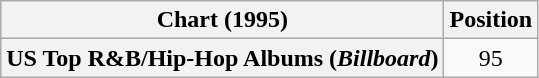<table class="wikitable plainrowheaders" style="text-align:center">
<tr>
<th scope="col">Chart (1995)</th>
<th scope="col">Position</th>
</tr>
<tr>
<th scope="row">US Top R&B/Hip-Hop Albums (<em>Billboard</em>)</th>
<td>95</td>
</tr>
</table>
